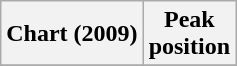<table class="wikitable">
<tr>
<th align="center">Chart (2009)</th>
<th align="center">Peak<br>position</th>
</tr>
<tr>
</tr>
</table>
